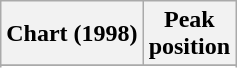<table class="wikitable sortable plainrowheaders" style="text-align:center">
<tr>
<th scope="col">Chart (1998)</th>
<th scope="col">Peak<br>position</th>
</tr>
<tr>
</tr>
<tr>
</tr>
</table>
